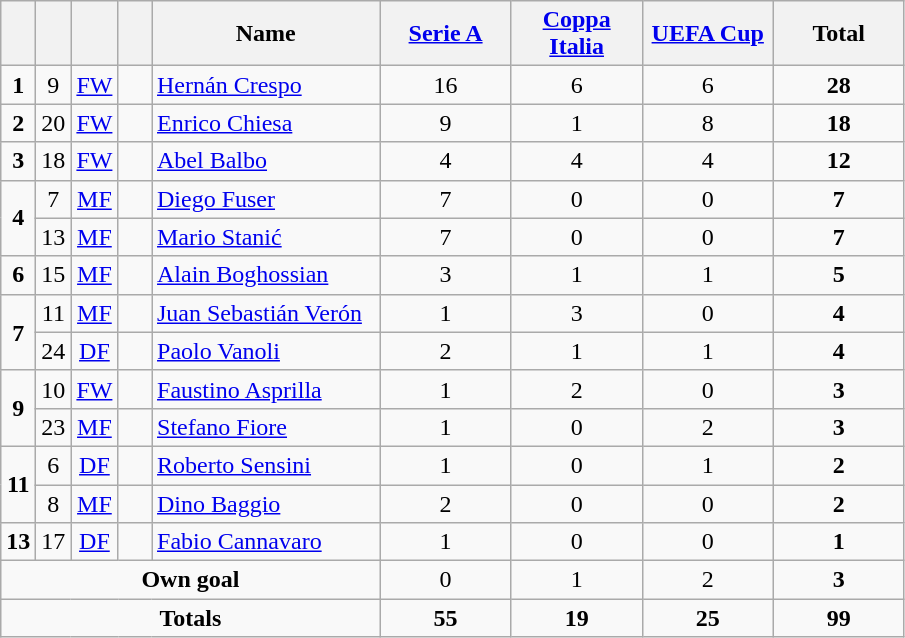<table class="wikitable" style="text-align:center">
<tr>
<th width=15></th>
<th width=15></th>
<th width=15></th>
<th width=15></th>
<th width=145>Name</th>
<th width=80><a href='#'>Serie A</a></th>
<th width=80><a href='#'>Coppa Italia</a></th>
<th width=80><a href='#'>UEFA Cup</a></th>
<th width=80>Total</th>
</tr>
<tr>
<td><strong>1</strong></td>
<td>9</td>
<td><a href='#'>FW</a></td>
<td></td>
<td align=left><a href='#'>Hernán Crespo</a></td>
<td>16</td>
<td>6</td>
<td>6</td>
<td><strong>28</strong></td>
</tr>
<tr>
<td><strong>2</strong></td>
<td>20</td>
<td><a href='#'>FW</a></td>
<td></td>
<td align=left><a href='#'>Enrico Chiesa</a></td>
<td>9</td>
<td>1</td>
<td>8</td>
<td><strong>18</strong></td>
</tr>
<tr>
<td><strong>3</strong></td>
<td>18</td>
<td><a href='#'>FW</a></td>
<td></td>
<td align=left><a href='#'>Abel Balbo</a></td>
<td>4</td>
<td>4</td>
<td>4</td>
<td><strong>12</strong></td>
</tr>
<tr>
<td rowspan=2><strong>4</strong></td>
<td>7</td>
<td><a href='#'>MF</a></td>
<td></td>
<td align=left><a href='#'>Diego Fuser</a></td>
<td>7</td>
<td>0</td>
<td>0</td>
<td><strong>7</strong></td>
</tr>
<tr>
<td>13</td>
<td><a href='#'>MF</a></td>
<td></td>
<td align=left><a href='#'>Mario Stanić</a></td>
<td>7</td>
<td>0</td>
<td>0</td>
<td><strong>7</strong></td>
</tr>
<tr>
<td><strong>6</strong></td>
<td>15</td>
<td><a href='#'>MF</a></td>
<td></td>
<td align=left><a href='#'>Alain Boghossian</a></td>
<td>3</td>
<td>1</td>
<td>1</td>
<td><strong>5</strong></td>
</tr>
<tr>
<td rowspan=2><strong>7</strong></td>
<td>11</td>
<td><a href='#'>MF</a></td>
<td></td>
<td align=left><a href='#'>Juan Sebastián Verón</a></td>
<td>1</td>
<td>3</td>
<td>0</td>
<td><strong>4</strong></td>
</tr>
<tr>
<td>24</td>
<td><a href='#'>DF</a></td>
<td></td>
<td align=left><a href='#'>Paolo Vanoli</a></td>
<td>2</td>
<td>1</td>
<td>1</td>
<td><strong>4</strong></td>
</tr>
<tr>
<td rowspan=2><strong>9</strong></td>
<td>10</td>
<td><a href='#'>FW</a></td>
<td></td>
<td align=left><a href='#'>Faustino Asprilla</a></td>
<td>1</td>
<td>2</td>
<td>0</td>
<td><strong>3</strong></td>
</tr>
<tr>
<td>23</td>
<td><a href='#'>MF</a></td>
<td></td>
<td align=left><a href='#'>Stefano Fiore</a></td>
<td>1</td>
<td>0</td>
<td>2</td>
<td><strong>3</strong></td>
</tr>
<tr>
<td rowspan=2><strong>11</strong></td>
<td>6</td>
<td><a href='#'>DF</a></td>
<td></td>
<td align=left><a href='#'>Roberto Sensini</a></td>
<td>1</td>
<td>0</td>
<td>1</td>
<td><strong>2</strong></td>
</tr>
<tr>
<td>8</td>
<td><a href='#'>MF</a></td>
<td></td>
<td align=left><a href='#'>Dino Baggio</a></td>
<td>2</td>
<td>0</td>
<td>0</td>
<td><strong>2</strong></td>
</tr>
<tr>
<td><strong>13</strong></td>
<td>17</td>
<td><a href='#'>DF</a></td>
<td></td>
<td align=left><a href='#'>Fabio Cannavaro</a></td>
<td>1</td>
<td>0</td>
<td>0</td>
<td><strong>1</strong></td>
</tr>
<tr>
<td colspan=5><strong>Own goal</strong></td>
<td>0</td>
<td>1</td>
<td>2</td>
<td><strong>3</strong></td>
</tr>
<tr>
<td colspan=5><strong>Totals</strong></td>
<td><strong>55</strong></td>
<td><strong>19</strong></td>
<td><strong>25</strong></td>
<td><strong>99</strong></td>
</tr>
</table>
